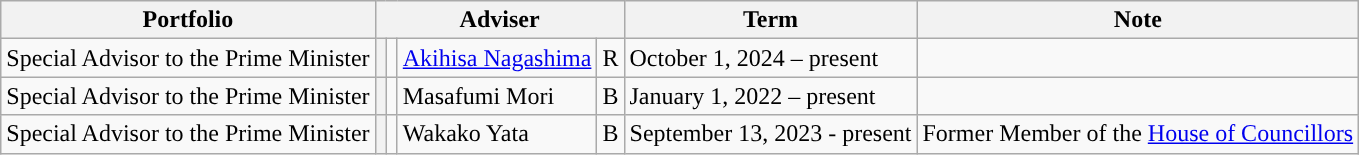<table class="wikitable">
<tr>
<th>Portfolio</th>
<th colspan="4">Adviser</th>
<th>Term</th>
<th>Note</th>
</tr>
<tr>
<td>Special Advisor to the Prime Minister</td>
<th style="color:inherit;background-color: "></th>
<td></td>
<td><a href='#'>Akihisa Nagashima</a></td>
<td>R</td>
<td>October 1, 2024 – present</td>
<td></td>
</tr>
<tr>
<td>Special Advisor to the Prime Minister</td>
<th style="color:inherit;background-color: "></th>
<td></td>
<td>Masafumi Mori</td>
<td>B</td>
<td>January 1, 2022 – present</td>
<td></td>
</tr>
<tr>
<td>Special Advisor to the Prime Minister</td>
<th style="color:inherit;background-color: "></th>
<td></td>
<td>Wakako Yata</td>
<td>B</td>
<td>September 13, 2023 - present</td>
<td>Former Member of the <a href='#'>House of Councillors</a><br></td>
</tr>
</table>
